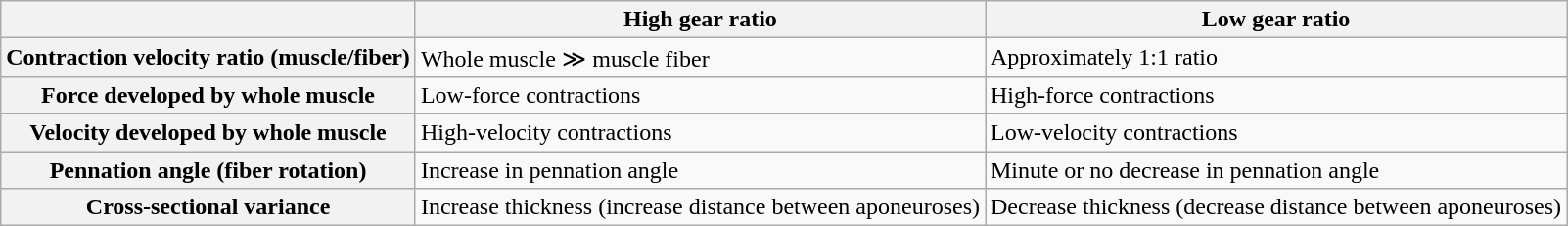<table class="wikitable">
<tr>
<th></th>
<th>High gear ratio</th>
<th>Low gear ratio</th>
</tr>
<tr>
<th>Contraction velocity ratio (muscle/fiber)</th>
<td>Whole muscle ≫ muscle fiber</td>
<td>Approximately 1:1 ratio</td>
</tr>
<tr>
<th>Force developed by whole muscle</th>
<td>Low-force contractions</td>
<td>High-force contractions</td>
</tr>
<tr>
<th>Velocity developed by whole muscle</th>
<td>High-velocity contractions</td>
<td>Low-velocity contractions</td>
</tr>
<tr>
<th>Pennation angle (fiber rotation)</th>
<td>Increase in pennation angle</td>
<td>Minute or no decrease in pennation angle</td>
</tr>
<tr>
<th>Cross-sectional variance</th>
<td>Increase thickness (increase distance between aponeuroses)</td>
<td>Decrease thickness (decrease distance between aponeuroses)</td>
</tr>
</table>
